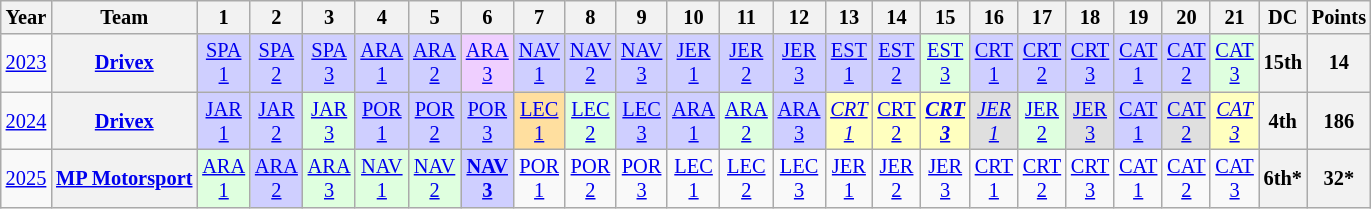<table class="wikitable" style="text-align:center; font-size:85%">
<tr>
<th>Year</th>
<th>Team</th>
<th>1</th>
<th>2</th>
<th>3</th>
<th>4</th>
<th>5</th>
<th>6</th>
<th>7</th>
<th>8</th>
<th>9</th>
<th>10</th>
<th>11</th>
<th>12</th>
<th>13</th>
<th>14</th>
<th>15</th>
<th>16</th>
<th>17</th>
<th>18</th>
<th>19</th>
<th>20</th>
<th>21</th>
<th>DC</th>
<th>Points</th>
</tr>
<tr>
<td><a href='#'>2023</a></td>
<th><a href='#'>Drivex</a></th>
<td style="background:#CFCFFF;"><a href='#'>SPA<br>1</a><br></td>
<td style="background:#CFCFFF;"><a href='#'>SPA<br>2</a><br></td>
<td style="background:#CFCFFF;"><a href='#'>SPA<br>3</a><br></td>
<td style="background:#CFCFFF;"><a href='#'>ARA<br>1</a><br></td>
<td style="background:#CFCFFF;"><a href='#'>ARA<br>2</a><br></td>
<td style="background:#EFCFFF;"><a href='#'>ARA<br>3</a><br></td>
<td style="background:#CFCFFF;"><a href='#'>NAV<br>1</a><br></td>
<td style="background:#CFCFFF;"><a href='#'>NAV<br>2</a><br></td>
<td style="background:#CFCFFF;"><a href='#'>NAV<br>3</a><br></td>
<td style="background:#CFCFFF;"><a href='#'>JER<br>1</a><br></td>
<td style="background:#CFCFFF;"><a href='#'>JER<br>2</a><br></td>
<td style="background:#CFCFFF;"><a href='#'>JER<br>3</a><br></td>
<td style="background:#CFCFFF;"><a href='#'>EST<br>1</a><br></td>
<td style="background:#CFCFFF;"><a href='#'>EST<br>2</a><br></td>
<td style="background:#DFFFDF;"><a href='#'>EST<br>3</a><br></td>
<td style="background:#CFCFFF;"><a href='#'>CRT<br>1</a><br></td>
<td style="background:#CFCFFF;"><a href='#'>CRT<br>2</a><br></td>
<td style="background:#CFCFFF;"><a href='#'>CRT<br>3</a><br></td>
<td style="background:#CFCFFF;"><a href='#'>CAT<br>1</a><br></td>
<td style="background:#CFCFFF;"><a href='#'>CAT<br>2</a><br></td>
<td style="background:#DFFFDF;"><a href='#'>CAT<br>3</a><br></td>
<th>15th</th>
<th>14</th>
</tr>
<tr>
<td><a href='#'>2024</a></td>
<th><a href='#'>Drivex</a></th>
<td style="background:#CFCFFF"><a href='#'>JAR<br>1</a><br></td>
<td style="background:#CFCFFF"><a href='#'>JAR<br>2</a><br></td>
<td style="background:#DFFFDF"><a href='#'>JAR<br>3</a><br></td>
<td style="background:#CFCFFF"><a href='#'>POR<br>1</a><br></td>
<td style="background:#CFCFFF"><a href='#'>POR<br>2</a><br></td>
<td style="background:#CFCFFF"><a href='#'>POR<br>3</a><br></td>
<td style="background:#FFDF9F"><a href='#'>LEC<br>1</a><br></td>
<td style="background:#DFFFDF"><a href='#'>LEC<br>2</a><br></td>
<td style="background:#CFCFFF"><a href='#'>LEC<br>3</a><br></td>
<td style="background:#CFCFFF"><a href='#'>ARA<br>1</a><br></td>
<td style="background:#DFFFDF"><a href='#'>ARA<br>2</a><br></td>
<td style="background:#CFCFFF"><a href='#'>ARA<br>3</a><br></td>
<td style="background:#FFFFBF"><em><a href='#'>CRT<br>1</a></em><br></td>
<td style="background:#FFFFBF"><a href='#'>CRT<br>2</a><br></td>
<td style="background:#FFFFBF"><strong><em><a href='#'>CRT<br>3</a></em></strong><br></td>
<td style="background:#DFDFDF"><em><a href='#'>JER<br>1</a></em><br></td>
<td style="background:#DFFFDF"><a href='#'>JER<br>2</a><br></td>
<td style="background:#DFDFDF"><a href='#'>JER<br>3</a><br></td>
<td style="background:#CFCFFF"><a href='#'>CAT<br>1</a><br></td>
<td style="background:#DFDFDF"><a href='#'>CAT<br>2</a><br></td>
<td style="background:#FFFFBF"><em><a href='#'>CAT<br>3</a></em><br></td>
<th>4th</th>
<th>186</th>
</tr>
<tr>
<td><a href='#'>2025</a></td>
<th nowrap><a href='#'>MP Motorsport</a></th>
<td style="background:#DFFFDF;"><a href='#'>ARA<br>1</a><br></td>
<td style="background:#CFCFFF;"><a href='#'>ARA<br>2</a><br></td>
<td style="background:#DFFFDF;"><a href='#'>ARA<br>3</a><br></td>
<td style="background:#DFFFDF;"><a href='#'>NAV<br>1</a><br></td>
<td style="background:#DFFFDF;"><a href='#'>NAV<br>2</a><br></td>
<td style="background:#CFCFFF;"><strong><a href='#'>NAV<br>3</a></strong><br></td>
<td style="background:#;"><a href='#'>POR<br>1</a><br></td>
<td style="background:#;"><a href='#'>POR<br>2</a><br></td>
<td style="background:#;"><a href='#'>POR<br>3</a><br></td>
<td style="background:#;"><a href='#'>LEC<br>1</a><br></td>
<td style="background:#;"><a href='#'>LEC<br>2</a><br></td>
<td style="background:#;"><a href='#'>LEC<br>3</a><br></td>
<td style="background:#;"><a href='#'>JER<br>1</a><br></td>
<td style="background:#;"><a href='#'>JER<br>2</a><br></td>
<td style="background:#;"><a href='#'>JER<br>3</a><br></td>
<td style="background:#;"><a href='#'>CRT<br>1</a><br></td>
<td style="background:#;"><a href='#'>CRT<br>2</a><br></td>
<td style="background:#;"><a href='#'>CRT<br>3</a><br></td>
<td style="background:#;"><a href='#'>CAT<br>1</a><br></td>
<td style="background:#;"><a href='#'>CAT<br>2</a><br></td>
<td style="background:#;"><a href='#'>CAT<br>3</a><br></td>
<th>6th*</th>
<th>32*</th>
</tr>
</table>
